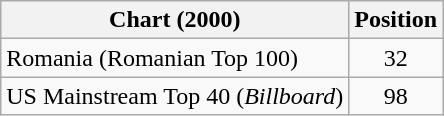<table class="wikitable">
<tr>
<th>Chart (2000)</th>
<th>Position</th>
</tr>
<tr>
<td>Romania (Romanian Top 100)</td>
<td align="center">32</td>
</tr>
<tr>
<td>US Mainstream Top 40 (<em>Billboard</em>)</td>
<td align="center">98</td>
</tr>
</table>
